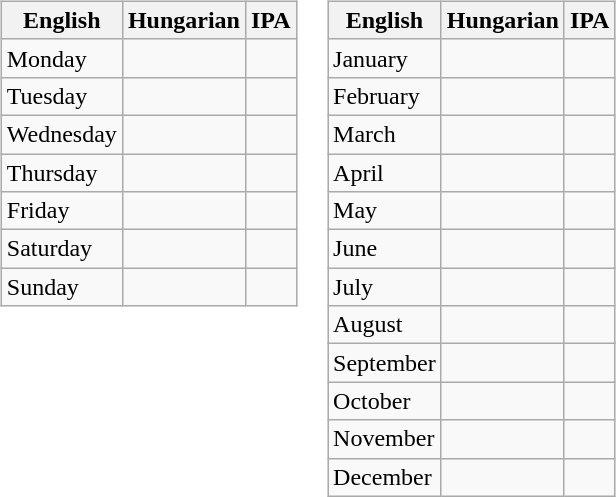<table>
<tr>
<td valign=top><br><table class="wikitable">
<tr>
<th>English</th>
<th>Hungarian</th>
<th>IPA</th>
</tr>
<tr>
<td>Monday</td>
<td></td>
<td></td>
</tr>
<tr>
<td>Tuesday</td>
<td></td>
<td></td>
</tr>
<tr>
<td>Wednesday</td>
<td></td>
<td></td>
</tr>
<tr>
<td>Thursday</td>
<td></td>
<td></td>
</tr>
<tr>
<td>Friday</td>
<td></td>
<td></td>
</tr>
<tr>
<td>Saturday</td>
<td></td>
<td></td>
</tr>
<tr>
<td>Sunday</td>
<td></td>
<td></td>
</tr>
</table>
</td>
<td valign=top><br><table class="wikitable">
<tr>
<th>English</th>
<th>Hungarian</th>
<th>IPA</th>
</tr>
<tr>
<td>January</td>
<td></td>
<td></td>
</tr>
<tr>
<td>February</td>
<td></td>
<td></td>
</tr>
<tr>
<td>March</td>
<td></td>
<td></td>
</tr>
<tr>
<td>April</td>
<td></td>
<td></td>
</tr>
<tr>
<td>May</td>
<td></td>
<td></td>
</tr>
<tr>
<td>June</td>
<td></td>
<td></td>
</tr>
<tr>
<td>July</td>
<td></td>
<td></td>
</tr>
<tr>
<td>August</td>
<td></td>
<td></td>
</tr>
<tr>
<td>September</td>
<td></td>
<td></td>
</tr>
<tr>
<td>October</td>
<td></td>
<td></td>
</tr>
<tr>
<td>November</td>
<td></td>
<td></td>
</tr>
<tr>
<td>December</td>
<td></td>
<td></td>
</tr>
</table>
</td>
</tr>
</table>
